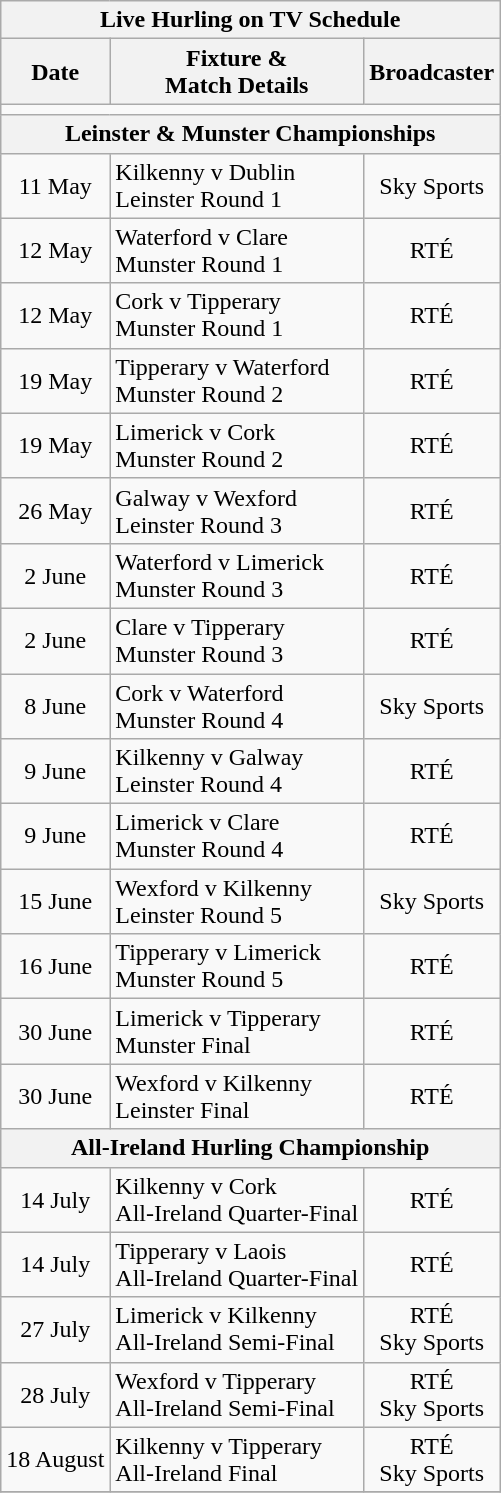<table class="wikitable">
<tr>
<th colspan="3">Live Hurling on TV Schedule</th>
</tr>
<tr>
<th>Date</th>
<th>Fixture &<br>Match Details</th>
<th>Broadcaster</th>
</tr>
<tr>
<td colspan="3"></td>
</tr>
<tr>
<th colspan="3" style="text-align: center;"><strong>Leinster & Munster Championships</strong></th>
</tr>
<tr>
<td align=center>11 May</td>
<td>Kilkenny v Dublin<br>Leinster Round 1</td>
<td align=center>Sky Sports</td>
</tr>
<tr>
<td align=center>12 May</td>
<td>Waterford v Clare<br>Munster Round 1</td>
<td align=center>RTÉ</td>
</tr>
<tr>
<td align=center>12 May</td>
<td>Cork v Tipperary<br>Munster Round 1</td>
<td align=center>RTÉ</td>
</tr>
<tr>
<td align=center>19 May</td>
<td>Tipperary v Waterford<br>Munster Round 2</td>
<td align=center>RTÉ</td>
</tr>
<tr>
<td align=center>19 May</td>
<td>Limerick v Cork<br>Munster Round 2</td>
<td align=center>RTÉ</td>
</tr>
<tr>
<td align=center>26 May</td>
<td>Galway v Wexford<br>Leinster Round 3</td>
<td align=center>RTÉ</td>
</tr>
<tr>
<td align=center>2 June</td>
<td>Waterford v Limerick<br>Munster Round 3</td>
<td align=center>RTÉ</td>
</tr>
<tr>
<td align=center>2 June</td>
<td>Clare v Tipperary<br>Munster Round 3</td>
<td align=center>RTÉ</td>
</tr>
<tr>
<td align=center>8 June</td>
<td>Cork v Waterford<br>Munster Round 4</td>
<td align=center>Sky Sports</td>
</tr>
<tr>
<td align=center>9 June</td>
<td>Kilkenny v Galway<br>Leinster Round 4</td>
<td align=center>RTÉ</td>
</tr>
<tr>
<td align=center>9 June</td>
<td>Limerick v Clare<br>Munster Round 4</td>
<td align=center>RTÉ</td>
</tr>
<tr>
<td align=center>15 June</td>
<td>Wexford v Kilkenny<br>Leinster Round 5</td>
<td align=center>Sky Sports</td>
</tr>
<tr>
<td align=center>16 June</td>
<td>Tipperary v Limerick<br>Munster Round 5</td>
<td align=center>RTÉ</td>
</tr>
<tr>
<td align=center>30 June</td>
<td>Limerick v Tipperary<br>Munster Final</td>
<td align=center>RTÉ</td>
</tr>
<tr>
<td align=center>30 June</td>
<td>Wexford v Kilkenny<br>Leinster Final</td>
<td align=center>RTÉ</td>
</tr>
<tr>
<th colspan="3" style="text-align: center;">All-Ireland Hurling Championship</th>
</tr>
<tr>
<td align=center>14 July</td>
<td>Kilkenny v Cork<br>All-Ireland Quarter-Final</td>
<td align=center>RTÉ</td>
</tr>
<tr>
<td align=center>14 July</td>
<td>Tipperary v Laois <br>All-Ireland Quarter-Final</td>
<td align=center>RTÉ</td>
</tr>
<tr>
<td align=center>27 July</td>
<td>Limerick v Kilkenny<br>All-Ireland Semi-Final</td>
<td align=center>RTÉ<br>Sky Sports</td>
</tr>
<tr>
<td align=center>28 July</td>
<td>Wexford v Tipperary<br>All-Ireland Semi-Final</td>
<td align=center>RTÉ<br>Sky Sports</td>
</tr>
<tr>
<td align=center>18 August</td>
<td>Kilkenny v Tipperary<br>All-Ireland Final</td>
<td align=center>RTÉ<br>Sky Sports</td>
</tr>
<tr>
</tr>
</table>
